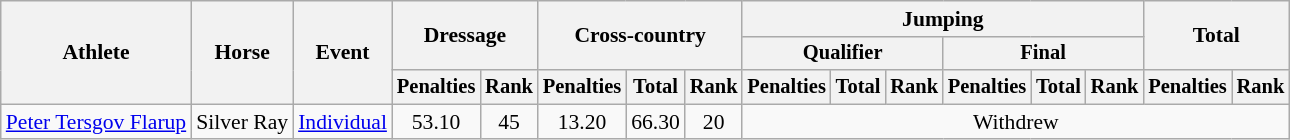<table class=wikitable style="font-size:90%">
<tr>
<th rowspan="3">Athlete</th>
<th rowspan="3">Horse</th>
<th rowspan="3">Event</th>
<th colspan="2" rowspan="2">Dressage</th>
<th colspan="3" rowspan="2">Cross-country</th>
<th colspan="6">Jumping</th>
<th colspan="2" rowspan="2">Total</th>
</tr>
<tr style="font-size:95%">
<th colspan="3">Qualifier</th>
<th colspan="3">Final</th>
</tr>
<tr style="font-size:95%">
<th>Penalties</th>
<th>Rank</th>
<th>Penalties</th>
<th>Total</th>
<th>Rank</th>
<th>Penalties</th>
<th>Total</th>
<th>Rank</th>
<th>Penalties</th>
<th>Total</th>
<th>Rank</th>
<th>Penalties</th>
<th>Rank</th>
</tr>
<tr align=center>
<td align=left><a href='#'>Peter Tersgov Flarup</a></td>
<td align=left>Silver Ray</td>
<td align=left><a href='#'>Individual</a></td>
<td>53.10</td>
<td>45</td>
<td>13.20</td>
<td>66.30</td>
<td>20</td>
<td colspan=8>Withdrew</td>
</tr>
</table>
